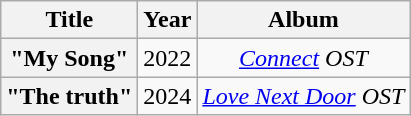<table class="wikitable plainrowheaders" style="text-align:center">
<tr>
<th scope="col">Title</th>
<th scope="col">Year</th>
<th>Album</th>
</tr>
<tr>
<th scope="row">"My Song" </th>
<td>2022</td>
<td><em><a href='#'>Connect</a> OST</em></td>
</tr>
<tr>
<th scope="row">"The truth"</th>
<td>2024</td>
<td><em><a href='#'>Love Next Door</a></em> <em>OST</em></td>
</tr>
</table>
